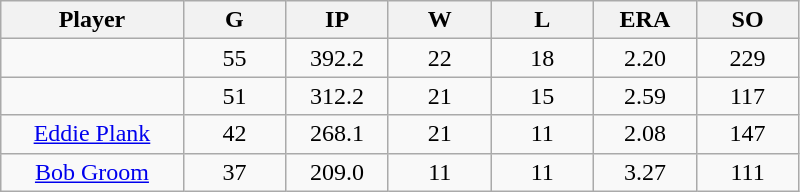<table class="wikitable sortable">
<tr>
<th bgcolor="#DDDDFF" width="16%">Player</th>
<th bgcolor="#DDDDFF" width="9%">G</th>
<th bgcolor="#DDDDFF" width="9%">IP</th>
<th bgcolor="#DDDDFF" width="9%">W</th>
<th bgcolor="#DDDDFF" width="9%">L</th>
<th bgcolor="#DDDDFF" width="9%">ERA</th>
<th bgcolor="#DDDDFF" width="9%">SO</th>
</tr>
<tr align="center">
<td></td>
<td>55</td>
<td>392.2</td>
<td>22</td>
<td>18</td>
<td>2.20</td>
<td>229</td>
</tr>
<tr align="center">
<td></td>
<td>51</td>
<td>312.2</td>
<td>21</td>
<td>15</td>
<td>2.59</td>
<td>117</td>
</tr>
<tr align="center">
<td><a href='#'>Eddie Plank</a></td>
<td>42</td>
<td>268.1</td>
<td>21</td>
<td>11</td>
<td>2.08</td>
<td>147</td>
</tr>
<tr align="center">
<td><a href='#'>Bob Groom</a></td>
<td>37</td>
<td>209.0</td>
<td>11</td>
<td>11</td>
<td>3.27</td>
<td>111</td>
</tr>
</table>
